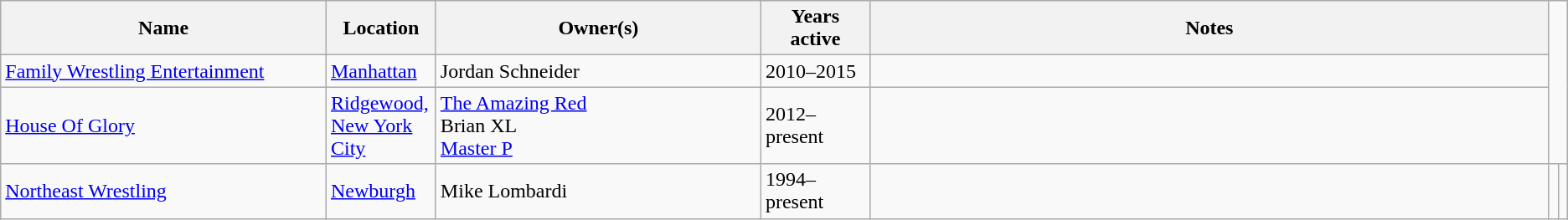<table class=wikitable>
<tr>
<th style="width:21%;">Name</th>
<th style="width:7%;">Location</th>
<th style="width:21%;">Owner(s)</th>
<th style="width:7%;">Years active</th>
<th style="width:55%;">Notes</th>
</tr>
<tr>
<td><a href='#'>Family Wrestling Entertainment</a></td>
<td><a href='#'>Manhattan</a></td>
<td>Jordan Schneider</td>
<td>2010–2015</td>
<td></td>
</tr>
<tr>
<td><a href='#'>House Of Glory</a></td>
<td><a href='#'>Ridgewood, New York City</a></td>
<td><a href='#'>The Amazing Red</a><br>Brian XL<br><a href='#'>Master P</a></td>
<td>2012–present</td>
<td></td>
</tr>
<tr>
<td><a href='#'>Northeast Wrestling</a></td>
<td><a href='#'>Newburgh</a></td>
<td>Mike Lombardi</td>
<td>1994–present</td>
<td></td>
<td></td>
<td></td>
</tr>
</table>
